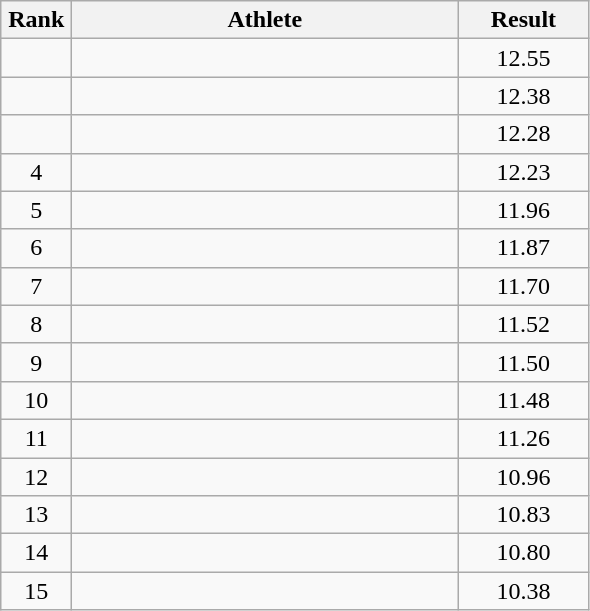<table class=wikitable style="text-align:center">
<tr>
<th width=40>Rank</th>
<th width=250>Athlete</th>
<th width=80>Result</th>
</tr>
<tr>
<td></td>
<td align=left></td>
<td>12.55</td>
</tr>
<tr>
<td></td>
<td align=left></td>
<td>12.38</td>
</tr>
<tr>
<td></td>
<td align=left></td>
<td>12.28</td>
</tr>
<tr>
<td>4</td>
<td align=left></td>
<td>12.23</td>
</tr>
<tr>
<td>5</td>
<td align=left></td>
<td>11.96</td>
</tr>
<tr>
<td>6</td>
<td align=left></td>
<td>11.87</td>
</tr>
<tr>
<td>7</td>
<td align=left></td>
<td>11.70</td>
</tr>
<tr>
<td>8</td>
<td align=left></td>
<td>11.52</td>
</tr>
<tr>
<td>9</td>
<td align=left></td>
<td>11.50</td>
</tr>
<tr>
<td>10</td>
<td align=left></td>
<td>11.48</td>
</tr>
<tr>
<td>11</td>
<td align=left></td>
<td>11.26</td>
</tr>
<tr>
<td>12</td>
<td align=left></td>
<td>10.96</td>
</tr>
<tr>
<td>13</td>
<td align=left></td>
<td>10.83</td>
</tr>
<tr>
<td>14</td>
<td align=left></td>
<td>10.80</td>
</tr>
<tr>
<td>15</td>
<td align=left></td>
<td>10.38</td>
</tr>
</table>
